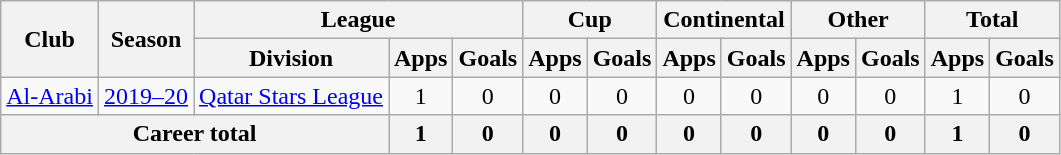<table class="wikitable" style="text-align: center">
<tr>
<th rowspan="2">Club</th>
<th rowspan="2">Season</th>
<th colspan="3">League</th>
<th colspan="2">Cup</th>
<th colspan="2">Continental</th>
<th colspan="2">Other</th>
<th colspan="2">Total</th>
</tr>
<tr>
<th>Division</th>
<th>Apps</th>
<th>Goals</th>
<th>Apps</th>
<th>Goals</th>
<th>Apps</th>
<th>Goals</th>
<th>Apps</th>
<th>Goals</th>
<th>Apps</th>
<th>Goals</th>
</tr>
<tr>
<td><a href='#'>Al-Arabi</a></td>
<td><a href='#'>2019–20</a></td>
<td><a href='#'>Qatar Stars League</a></td>
<td>1</td>
<td>0</td>
<td>0</td>
<td>0</td>
<td>0</td>
<td>0</td>
<td>0</td>
<td>0</td>
<td>1</td>
<td>0</td>
</tr>
<tr>
<th colspan=3>Career total</th>
<th>1</th>
<th>0</th>
<th>0</th>
<th>0</th>
<th>0</th>
<th>0</th>
<th>0</th>
<th>0</th>
<th>1</th>
<th>0</th>
</tr>
</table>
